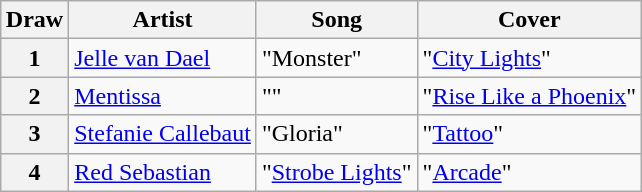<table class="sortable wikitable plainrowheaders" style="margin: 1em auto 1em auto; text-align:center;">
<tr>
<th>Draw</th>
<th>Artist</th>
<th>Song</th>
<th>Cover </th>
</tr>
<tr>
<th scope="row" style="text-align:center">1</th>
<td align="left"><a href='#'>Jelle van Dael</a></td>
<td align="left">"Monster"</td>
<td align="left">"<a href='#'>City Lights</a>" </td>
</tr>
<tr>
<th scope="row" style="text-align:center">2</th>
<td align="left"><a href='#'>Mentissa</a></td>
<td align="left">""</td>
<td align="left">"<a href='#'>Rise Like a Phoenix</a>" </td>
</tr>
<tr>
<th scope="row" style="text-align:center">3</th>
<td align="left"><a href='#'>Stefanie Callebaut</a></td>
<td align="left">"Gloria"</td>
<td align="left">"<a href='#'>Tattoo</a>" </td>
</tr>
<tr>
<th scope="row" style="text-align:center">4</th>
<td align="left"><a href='#'>Red Sebastian</a></td>
<td align="left">"<a href='#'>Strobe Lights</a>"</td>
<td align="left">"<a href='#'>Arcade</a>" </td>
</tr>
</table>
